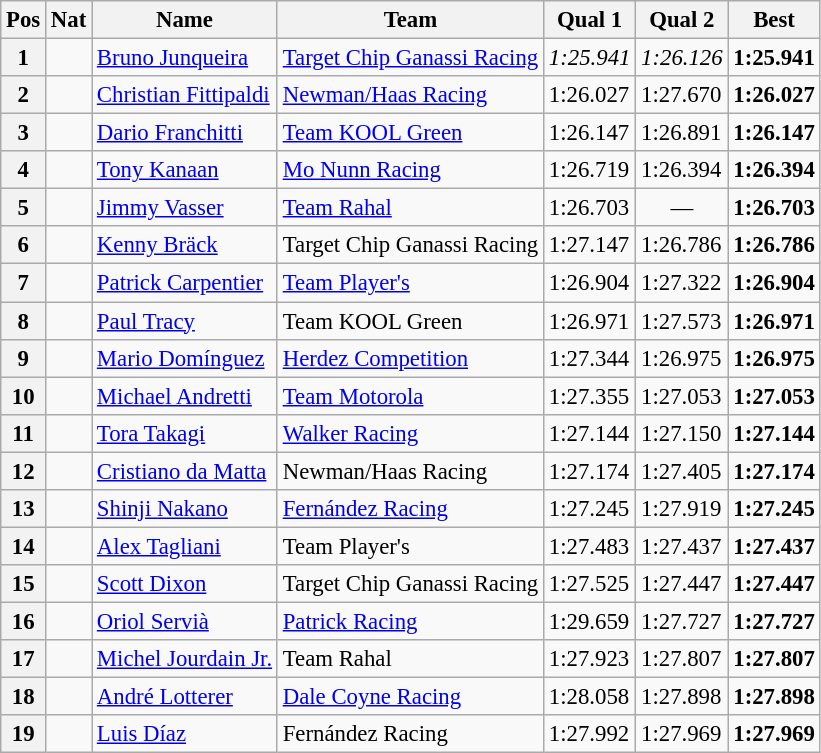<table class="wikitable" style="font-size: 95%;">
<tr>
<th>Pos</th>
<th>Nat</th>
<th>Name</th>
<th>Team</th>
<th>Qual 1</th>
<th>Qual 2</th>
<th>Best</th>
</tr>
<tr>
<th>1</th>
<td></td>
<td><a href='#'>Bruno Junqueira</a></td>
<td><a href='#'>Target Chip Ganassi Racing</a></td>
<td><em>1:25.941</em></td>
<td><em>1:26.126</em></td>
<td><strong>1:25.941</strong></td>
</tr>
<tr>
<th>2</th>
<td></td>
<td><a href='#'>Christian Fittipaldi</a></td>
<td><a href='#'>Newman/Haas Racing</a></td>
<td>1:26.027</td>
<td>1:27.670</td>
<td><strong>1:26.027</strong></td>
</tr>
<tr>
<th>3</th>
<td></td>
<td><a href='#'>Dario Franchitti</a></td>
<td><a href='#'>Team KOOL Green</a></td>
<td>1:26.147</td>
<td>1:26.891</td>
<td><strong>1:26.147</strong></td>
</tr>
<tr>
<th>4</th>
<td></td>
<td><a href='#'>Tony Kanaan</a></td>
<td><a href='#'>Mo Nunn Racing</a></td>
<td>1:26.719</td>
<td>1:26.394</td>
<td><strong>1:26.394</strong></td>
</tr>
<tr>
<th>5</th>
<td></td>
<td><a href='#'>Jimmy Vasser</a></td>
<td><a href='#'>Team Rahal</a></td>
<td>1:26.703</td>
<td align="center">—</td>
<td><strong>1:26.703</strong></td>
</tr>
<tr>
<th>6</th>
<td></td>
<td><a href='#'>Kenny Bräck</a></td>
<td>Target Chip Ganassi Racing</td>
<td>1:27.147</td>
<td>1:26.786</td>
<td><strong>1:26.786</strong></td>
</tr>
<tr>
<th>7</th>
<td></td>
<td><a href='#'>Patrick Carpentier</a></td>
<td><a href='#'>Team Player's</a></td>
<td>1:26.904</td>
<td>1:27.322</td>
<td><strong>1:26.904</strong></td>
</tr>
<tr>
<th>8</th>
<td></td>
<td><a href='#'>Paul Tracy</a></td>
<td>Team KOOL Green</td>
<td>1:26.971</td>
<td>1:27.573</td>
<td><strong>1:26.971</strong></td>
</tr>
<tr>
<th>9</th>
<td></td>
<td><a href='#'>Mario Domínguez</a></td>
<td><a href='#'>Herdez Competition</a></td>
<td>1:27.344</td>
<td>1:26.975</td>
<td><strong>1:26.975</strong></td>
</tr>
<tr>
<th>10</th>
<td></td>
<td><a href='#'>Michael Andretti</a></td>
<td><a href='#'>Team Motorola</a></td>
<td>1:27.355</td>
<td>1:27.053</td>
<td><strong>1:27.053</strong></td>
</tr>
<tr>
<th>11</th>
<td></td>
<td><a href='#'>Tora Takagi</a></td>
<td><a href='#'>Walker Racing</a></td>
<td>1:27.144</td>
<td>1:27.150</td>
<td><strong>1:27.144</strong></td>
</tr>
<tr>
<th>12</th>
<td></td>
<td><a href='#'>Cristiano da Matta</a></td>
<td>Newman/Haas Racing</td>
<td>1:27.174</td>
<td>1:27.405</td>
<td><strong>1:27.174</strong></td>
</tr>
<tr>
<th>13</th>
<td></td>
<td><a href='#'>Shinji Nakano</a></td>
<td><a href='#'>Fernández Racing</a></td>
<td>1:27.245</td>
<td>1:27.919</td>
<td><strong>1:27.245</strong></td>
</tr>
<tr>
<th>14</th>
<td></td>
<td><a href='#'>Alex Tagliani</a></td>
<td>Team Player's</td>
<td>1:27.483</td>
<td>1:27.437</td>
<td><strong>1:27.437</strong></td>
</tr>
<tr>
<th>15</th>
<td></td>
<td><a href='#'>Scott Dixon</a></td>
<td>Target Chip Ganassi Racing</td>
<td>1:27.525</td>
<td>1:27.447</td>
<td><strong>1:27.447</strong></td>
</tr>
<tr>
<th>16</th>
<td></td>
<td><a href='#'>Oriol Servià</a></td>
<td><a href='#'>Patrick Racing</a></td>
<td>1:29.659</td>
<td>1:27.727</td>
<td><strong>1:27.727</strong></td>
</tr>
<tr>
<th>17</th>
<td></td>
<td><a href='#'>Michel Jourdain Jr.</a></td>
<td>Team Rahal</td>
<td>1:27.923</td>
<td>1:27.807</td>
<td><strong>1:27.807</strong></td>
</tr>
<tr>
<th>18</th>
<td></td>
<td><a href='#'>André Lotterer</a></td>
<td><a href='#'>Dale Coyne Racing</a></td>
<td>1:28.058</td>
<td>1:27.898</td>
<td><strong>1:27.898</strong></td>
</tr>
<tr>
<th>19</th>
<td></td>
<td><a href='#'>Luis Díaz</a></td>
<td>Fernández Racing</td>
<td>1:27.992</td>
<td>1:27.969</td>
<td><strong>1:27.969</strong></td>
</tr>
</table>
